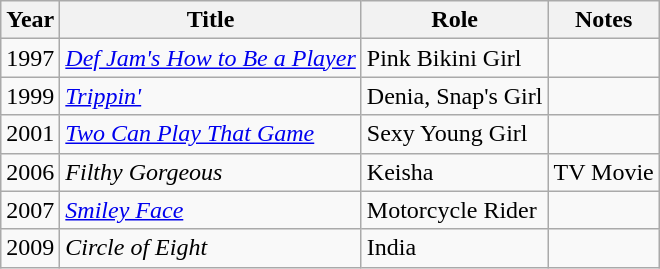<table class="wikitable sortable">
<tr>
<th>Year</th>
<th>Title</th>
<th>Role</th>
<th class="unsortable">Notes</th>
</tr>
<tr>
<td>1997</td>
<td><em><a href='#'>Def Jam's How to Be a Player</a></em></td>
<td>Pink Bikini Girl</td>
<td></td>
</tr>
<tr>
<td>1999</td>
<td><em><a href='#'>Trippin'</a></em></td>
<td>Denia, Snap's Girl</td>
<td></td>
</tr>
<tr>
<td>2001</td>
<td><em><a href='#'>Two Can Play That Game</a></em></td>
<td>Sexy Young Girl</td>
<td></td>
</tr>
<tr>
<td>2006</td>
<td><em>Filthy Gorgeous</em></td>
<td>Keisha</td>
<td>TV Movie</td>
</tr>
<tr>
<td>2007</td>
<td><em><a href='#'>Smiley Face</a></em></td>
<td>Motorcycle Rider</td>
<td></td>
</tr>
<tr>
<td>2009</td>
<td><em>Circle of Eight</em></td>
<td>India</td>
<td></td>
</tr>
</table>
